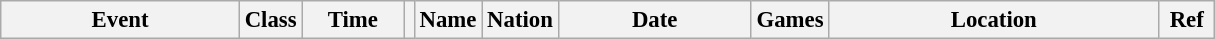<table class="wikitable" style="font-size: 95%;">
<tr>
<th style="width:10em">Event</th>
<th>Class</th>
<th style="width:4em">Time</th>
<th class="unsortable"></th>
<th>Name</th>
<th>Nation</th>
<th style="width:8em">Date</th>
<th>Games</th>
<th style="width:14em">Location</th>
<th style="width:2em">Ref<br>
</th>
</tr>
</table>
